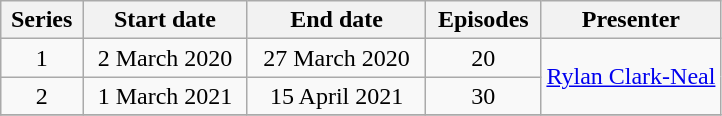<table class="wikitable" style="text-align:center">
<tr>
<th>Series</th>
<th>Start date</th>
<th>End date</th>
<th>Episodes</th>
<th style="width:25%;">Presenter</th>
</tr>
<tr>
<td>1</td>
<td>2 March 2020</td>
<td>27 March 2020</td>
<td>20</td>
<td rowspan="2"><a href='#'>Rylan Clark-Neal</a></td>
</tr>
<tr>
<td>2</td>
<td>1 March 2021</td>
<td>15 April 2021</td>
<td>30</td>
</tr>
<tr>
</tr>
</table>
